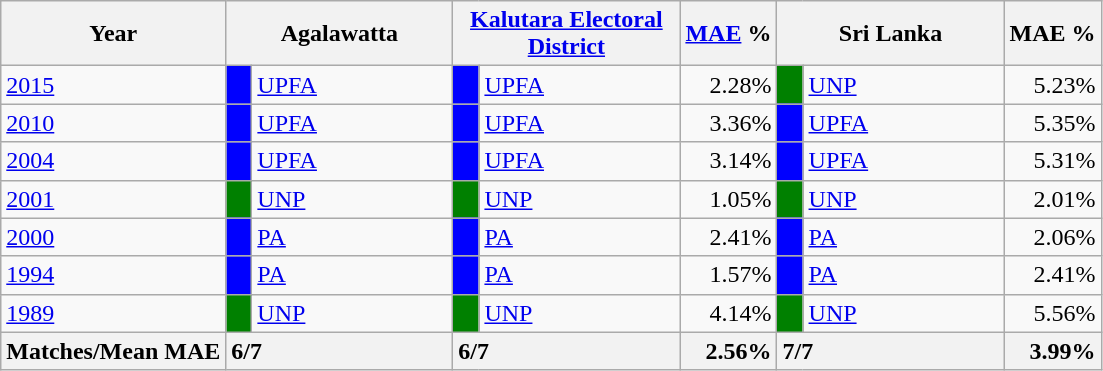<table class="wikitable">
<tr>
<th>Year</th>
<th colspan="2" width="144px">Agalawatta</th>
<th colspan="2" width="144px"><a href='#'>Kalutara Electoral District</a></th>
<th><a href='#'>MAE</a> %</th>
<th colspan="2" width="144px">Sri Lanka</th>
<th>MAE %</th>
</tr>
<tr>
<td><a href='#'>2015</a></td>
<td style="background-color:blue;" width="10px"></td>
<td style="text-align:left;"><a href='#'>UPFA</a></td>
<td style="background-color:blue;" width="10px"></td>
<td style="text-align:left;"><a href='#'>UPFA</a></td>
<td style="text-align:right;">2.28%</td>
<td style="background-color:green;" width="10px"></td>
<td style="text-align:left;"><a href='#'>UNP</a></td>
<td style="text-align:right;">5.23%</td>
</tr>
<tr>
<td><a href='#'>2010</a></td>
<td style="background-color:blue;" width="10px"></td>
<td style="text-align:left;"><a href='#'>UPFA</a></td>
<td style="background-color:blue;" width="10px"></td>
<td style="text-align:left;"><a href='#'>UPFA</a></td>
<td style="text-align:right;">3.36%</td>
<td style="background-color:blue;" width="10px"></td>
<td style="text-align:left;"><a href='#'>UPFA</a></td>
<td style="text-align:right;">5.35%</td>
</tr>
<tr>
<td><a href='#'>2004</a></td>
<td style="background-color:blue;" width="10px"></td>
<td style="text-align:left;"><a href='#'>UPFA</a></td>
<td style="background-color:blue;" width="10px"></td>
<td style="text-align:left;"><a href='#'>UPFA</a></td>
<td style="text-align:right;">3.14%</td>
<td style="background-color:blue;" width="10px"></td>
<td style="text-align:left;"><a href='#'>UPFA</a></td>
<td style="text-align:right;">5.31%</td>
</tr>
<tr>
<td><a href='#'>2001</a></td>
<td style="background-color:green;" width="10px"></td>
<td style="text-align:left;"><a href='#'>UNP</a></td>
<td style="background-color:green;" width="10px"></td>
<td style="text-align:left;"><a href='#'>UNP</a></td>
<td style="text-align:right;">1.05%</td>
<td style="background-color:green;" width="10px"></td>
<td style="text-align:left;"><a href='#'>UNP</a></td>
<td style="text-align:right;">2.01%</td>
</tr>
<tr>
<td><a href='#'>2000</a></td>
<td style="background-color:blue;" width="10px"></td>
<td style="text-align:left;"><a href='#'>PA</a></td>
<td style="background-color:blue;" width="10px"></td>
<td style="text-align:left;"><a href='#'>PA</a></td>
<td style="text-align:right;">2.41%</td>
<td style="background-color:blue;" width="10px"></td>
<td style="text-align:left;"><a href='#'>PA</a></td>
<td style="text-align:right;">2.06%</td>
</tr>
<tr>
<td><a href='#'>1994</a></td>
<td style="background-color:blue;" width="10px"></td>
<td style="text-align:left;"><a href='#'>PA</a></td>
<td style="background-color:blue;" width="10px"></td>
<td style="text-align:left;"><a href='#'>PA</a></td>
<td style="text-align:right;">1.57%</td>
<td style="background-color:blue;" width="10px"></td>
<td style="text-align:left;"><a href='#'>PA</a></td>
<td style="text-align:right;">2.41%</td>
</tr>
<tr>
<td><a href='#'>1989</a></td>
<td style="background-color:green;" width="10px"></td>
<td style="text-align:left;"><a href='#'>UNP</a></td>
<td style="background-color:green;" width="10px"></td>
<td style="text-align:left;"><a href='#'>UNP</a></td>
<td style="text-align:right;">4.14%</td>
<td style="background-color:green;" width="10px"></td>
<td style="text-align:left;"><a href='#'>UNP</a></td>
<td style="text-align:right;">5.56%</td>
</tr>
<tr>
<th>Matches/Mean MAE</th>
<th style="text-align:left;"colspan="2" width="144px">6/7</th>
<th style="text-align:left;"colspan="2" width="144px">6/7</th>
<th style="text-align:right;">2.56%</th>
<th style="text-align:left;"colspan="2" width="144px">7/7</th>
<th style="text-align:right;">3.99%</th>
</tr>
</table>
